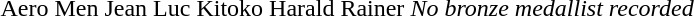<table>
<tr>
<td>Aero Men</td>
<td>Jean Luc Kitoko </td>
<td>Harald Rainer </td>
<td><em>No bronze medallist recorded</em></td>
</tr>
<tr>
</tr>
</table>
